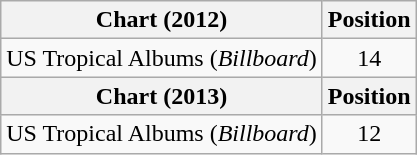<table class="wikitable">
<tr>
<th>Chart (2012)</th>
<th>Position</th>
</tr>
<tr>
<td>US Tropical Albums (<em>Billboard</em>)</td>
<td style="text-align:center;">14</td>
</tr>
<tr>
<th>Chart (2013)</th>
<th>Position</th>
</tr>
<tr>
<td>US Tropical Albums (<em>Billboard</em>)</td>
<td style="text-align:center;">12</td>
</tr>
</table>
